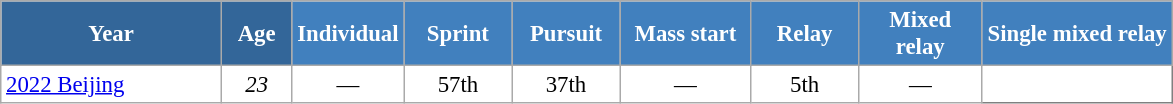<table class="wikitable" style="font-size:95%; text-align:center; border:grey solid 1px; border-collapse:collapse; background:#ffffff;">
<tr>
<th style="background-color:#369; color:white;    width:140px;">Year</th>
<th style="background-color:#369; color:white;    width:40px;">Age</th>
<th style="background-color:#4180be; color:white; width:65px;">Individual</th>
<th style="background-color:#4180be; color:white; width:65px;">Sprint</th>
<th style="background-color:#4180be; color:white; width:65px;">Pursuit</th>
<th style="background-color:#4180be; color:white; width:80px;">Mass start</th>
<th style="background-color:#4180be; color:white; width:65px;">Relay</th>
<th style="background-color:#4180be; color:white; width:75px;">Mixed relay</th>
<th style="background-color:#4180be; color:white; width:120px;">Single mixed relay</th>
</tr>
<tr>
<td align=left> <a href='#'>2022 Beijing</a></td>
<td><em>23</em></td>
<td>—</td>
<td>57th</td>
<td>37th</td>
<td>—</td>
<td>5th</td>
<td>—</td>
</tr>
</table>
